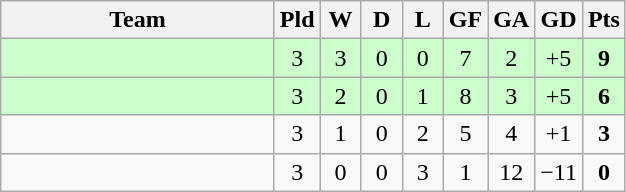<table class="wikitable" style="text-align:center;">
<tr>
<th width=175>Team</th>
<th width=20 abbr="Played">Pld</th>
<th width=20 abbr="Won">W</th>
<th width=20 abbr="Drawn">D</th>
<th width=20 abbr="Lost">L</th>
<th width=20 abbr="Goals for">GF</th>
<th width=20 abbr="Goals against">GA</th>
<th width=20 abbr="Goal difference">GD</th>
<th width=20 abbr="Points">Pts</th>
</tr>
<tr bgcolor="#ccffcc">
<td align="left"></td>
<td>3</td>
<td>3</td>
<td>0</td>
<td>0</td>
<td>7</td>
<td>2</td>
<td>+5</td>
<td><strong>9</strong></td>
</tr>
<tr bgcolor="#ccffcc">
<td align="left"></td>
<td>3</td>
<td>2</td>
<td>0</td>
<td>1</td>
<td>8</td>
<td>3</td>
<td>+5</td>
<td><strong>6</strong></td>
</tr>
<tr bgcolor=>
<td align="left"></td>
<td>3</td>
<td>1</td>
<td>0</td>
<td>2</td>
<td>5</td>
<td>4</td>
<td>+1</td>
<td><strong>3</strong></td>
</tr>
<tr bgcolor=>
<td align="left"></td>
<td>3</td>
<td>0</td>
<td>0</td>
<td>3</td>
<td>1</td>
<td>12</td>
<td>−11</td>
<td><strong>0</strong></td>
</tr>
</table>
